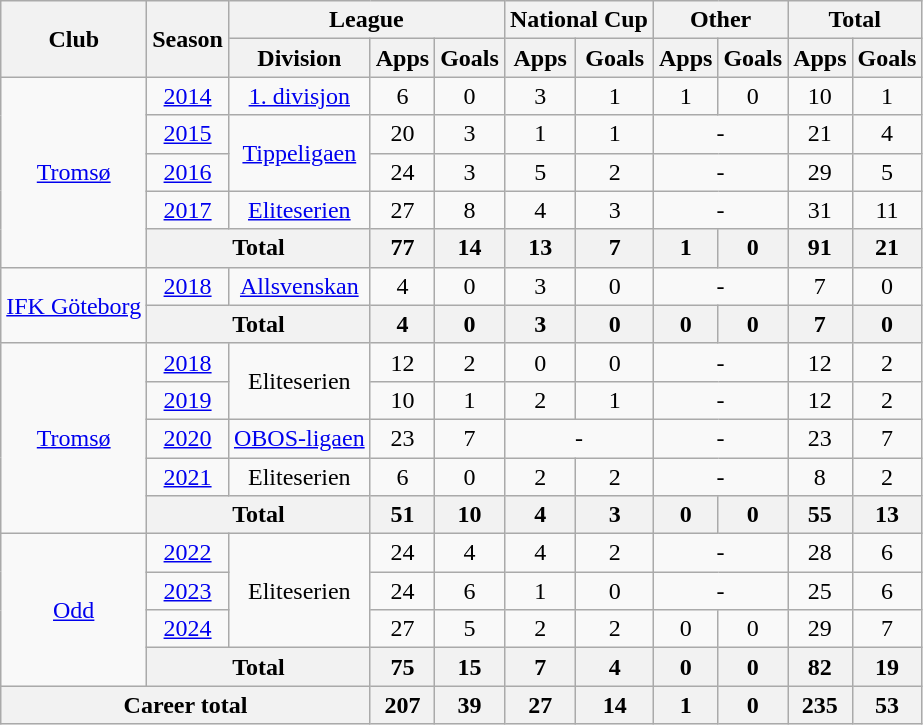<table class="wikitable" style="text-align: center;">
<tr>
<th rowspan="2">Club</th>
<th rowspan="2">Season</th>
<th colspan="3">League</th>
<th colspan="2">National Cup</th>
<th colspan="2">Other</th>
<th colspan="2">Total</th>
</tr>
<tr>
<th>Division</th>
<th>Apps</th>
<th>Goals</th>
<th>Apps</th>
<th>Goals</th>
<th>Apps</th>
<th>Goals</th>
<th>Apps</th>
<th>Goals</th>
</tr>
<tr>
<td rowspan="5"><a href='#'>Tromsø</a></td>
<td><a href='#'>2014</a></td>
<td><a href='#'>1. divisjon</a></td>
<td>6</td>
<td>0</td>
<td>3</td>
<td>1</td>
<td>1</td>
<td>0</td>
<td>10</td>
<td>1</td>
</tr>
<tr>
<td><a href='#'>2015</a></td>
<td rowspan="2"><a href='#'>Tippeligaen</a></td>
<td>20</td>
<td>3</td>
<td>1</td>
<td>1</td>
<td colspan="2">-</td>
<td>21</td>
<td>4</td>
</tr>
<tr>
<td><a href='#'>2016</a></td>
<td>24</td>
<td>3</td>
<td>5</td>
<td>2</td>
<td colspan="2">-</td>
<td>29</td>
<td>5</td>
</tr>
<tr>
<td><a href='#'>2017</a></td>
<td><a href='#'>Eliteserien</a></td>
<td>27</td>
<td>8</td>
<td>4</td>
<td>3</td>
<td colspan="2">-</td>
<td>31</td>
<td>11</td>
</tr>
<tr>
<th colspan="2">Total</th>
<th>77</th>
<th>14</th>
<th>13</th>
<th>7</th>
<th>1</th>
<th>0</th>
<th>91</th>
<th>21</th>
</tr>
<tr>
<td rowspan="2"><a href='#'>IFK Göteborg</a></td>
<td><a href='#'>2018</a></td>
<td><a href='#'>Allsvenskan</a></td>
<td>4</td>
<td>0</td>
<td>3</td>
<td>0</td>
<td colspan="2">-</td>
<td>7</td>
<td>0</td>
</tr>
<tr>
<th colspan="2">Total</th>
<th>4</th>
<th>0</th>
<th>3</th>
<th>0</th>
<th>0</th>
<th>0</th>
<th>7</th>
<th>0</th>
</tr>
<tr>
<td rowspan="5"><a href='#'>Tromsø</a></td>
<td><a href='#'>2018</a></td>
<td rowspan="2">Eliteserien</td>
<td>12</td>
<td>2</td>
<td>0</td>
<td>0</td>
<td colspan="2">-</td>
<td>12</td>
<td>2</td>
</tr>
<tr>
<td><a href='#'>2019</a></td>
<td>10</td>
<td>1</td>
<td>2</td>
<td>1</td>
<td colspan="2">-</td>
<td>12</td>
<td>2</td>
</tr>
<tr>
<td><a href='#'>2020</a></td>
<td><a href='#'>OBOS-ligaen</a></td>
<td>23</td>
<td>7</td>
<td colspan="2">-</td>
<td colspan="2">-</td>
<td>23</td>
<td>7</td>
</tr>
<tr>
<td><a href='#'>2021</a></td>
<td>Eliteserien</td>
<td>6</td>
<td>0</td>
<td>2</td>
<td>2</td>
<td colspan="2">-</td>
<td>8</td>
<td>2</td>
</tr>
<tr>
<th colspan="2">Total</th>
<th>51</th>
<th>10</th>
<th>4</th>
<th>3</th>
<th>0</th>
<th>0</th>
<th>55</th>
<th>13</th>
</tr>
<tr>
<td rowspan="4"><a href='#'>Odd</a></td>
<td><a href='#'>2022</a></td>
<td rowspan="3">Eliteserien</td>
<td>24</td>
<td>4</td>
<td>4</td>
<td>2</td>
<td colspan="2">-</td>
<td>28</td>
<td>6</td>
</tr>
<tr>
<td><a href='#'>2023</a></td>
<td>24</td>
<td>6</td>
<td>1</td>
<td>0</td>
<td colspan="2">-</td>
<td>25</td>
<td>6</td>
</tr>
<tr>
<td><a href='#'>2024</a></td>
<td>27</td>
<td>5</td>
<td>2</td>
<td>2</td>
<td>0</td>
<td>0</td>
<td>29</td>
<td>7</td>
</tr>
<tr>
<th colspan="2">Total</th>
<th>75</th>
<th>15</th>
<th>7</th>
<th>4</th>
<th>0</th>
<th>0</th>
<th>82</th>
<th>19</th>
</tr>
<tr>
<th colspan="3">Career total</th>
<th>207</th>
<th>39</th>
<th>27</th>
<th>14</th>
<th>1</th>
<th>0</th>
<th>235</th>
<th>53</th>
</tr>
</table>
